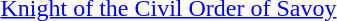<table>
<tr>
<td rowspan=2 style="width:60px; vertical-align:top;"></td>
<td><a href='#'>Knight of the Civil Order of Savoy</a></td>
</tr>
<tr>
<td></td>
</tr>
</table>
